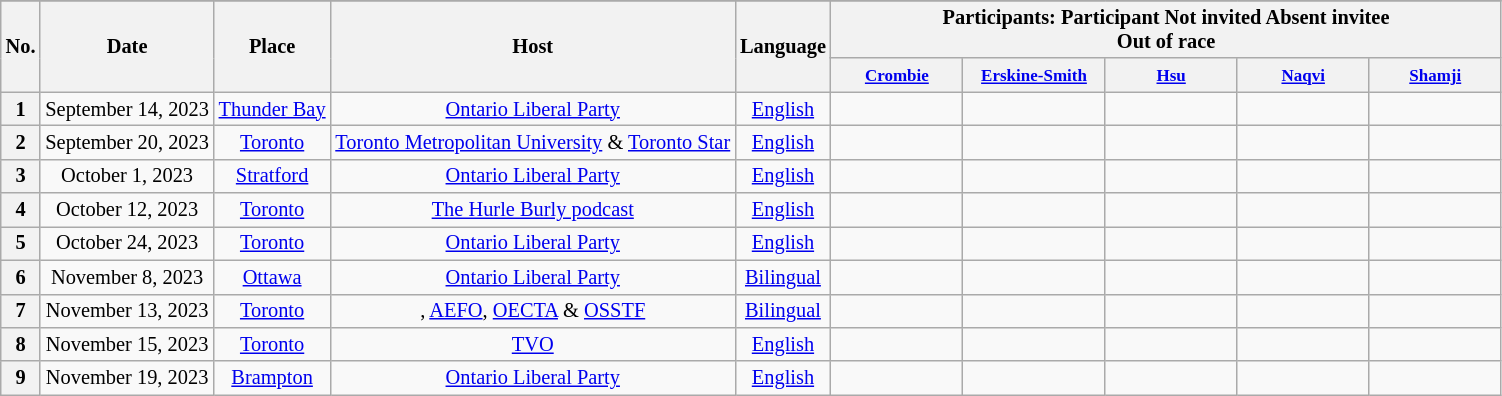<table class="wikitable" style="font-size:85%; text-align:center;">
<tr>
</tr>
<tr>
<th rowspan="2" style="white-space:nowrap;">No.</th>
<th rowspan="2">Date</th>
<th rowspan="2">Place</th>
<th rowspan="2">Host</th>
<th rowspan="2">Language</th>
<th colspan="6">Participants:  Participant  Not invited  Absent invitee<br> Out of race</th>
</tr>
<tr>
<th scope="col" style="width:6em;"><small><a href='#'>Crombie</a></small></th>
<th scope="col" style="width:6.5em;"><small><a href='#'>Erskine-Smith</a></small></th>
<th scope="col" style="width:6em;"><small><a href='#'>Hsu</a></small></th>
<th scope="col" style="width:6em;"><small><a href='#'>Naqvi</a></small></th>
<th scope="col" style="width:6em;"><small><a href='#'>Shamji</a></small></th>
</tr>
<tr>
<th>1</th>
<td style="white-space:nowrap;">September 14, 2023</td>
<td style="white-space:nowrap;"><a href='#'>Thunder Bay</a></td>
<td style="white-space:nowrap; text-align:center;"><a href='#'>Ontario Liberal Party</a></td>
<td style="white-space:nowrap;"><a href='#'>English</a></td>
<td></td>
<td></td>
<td></td>
<td></td>
<td></td>
</tr>
<tr>
<th>2</th>
<td style="white-space:nowrap;">September 20, 2023</td>
<td style="white-space:nowrap;"><a href='#'>Toronto</a></td>
<td style="white-space:nowrap; text-align:center;"><a href='#'>Toronto Metropolitan University</a> & <a href='#'>Toronto Star</a></td>
<td style="white-space:nowrap;"><a href='#'>English</a></td>
<td></td>
<td></td>
<td></td>
<td></td>
<td></td>
</tr>
<tr>
<th>3</th>
<td style="white-space:nowrap;">October 1, 2023</td>
<td style="white-space:nowrap;"><a href='#'>Stratford</a></td>
<td style="white-space:nowrap; text-align:center;"><a href='#'>Ontario Liberal Party</a></td>
<td style="white-space:nowrap;"><a href='#'>English</a></td>
<td></td>
<td></td>
<td></td>
<td></td>
<td></td>
</tr>
<tr>
<th>4</th>
<td style="white-space:nowrap;">October 12, 2023</td>
<td style="white-space:nowrap;"><a href='#'>Toronto</a></td>
<td style="white-space:nowrap; text-align:center;"><a href='#'>The Hurle Burly podcast</a></td>
<td style="white-space:nowrap;"><a href='#'>English</a></td>
<td></td>
<td></td>
<td></td>
<td></td>
<td></td>
</tr>
<tr>
<th>5</th>
<td style="white-space:nowrap;">October 24, 2023</td>
<td style="white-space:nowrap;"><a href='#'>Toronto</a></td>
<td style="white-space:nowrap; text-align:center;"><a href='#'>Ontario Liberal Party</a></td>
<td style="white-space:nowrap;"><a href='#'>English</a></td>
<td></td>
<td></td>
<td></td>
<td></td>
<td></td>
</tr>
<tr>
<th>6</th>
<td style="white-space:nowrap;">November 8, 2023</td>
<td style="white-space:nowrap;"><a href='#'>Ottawa</a></td>
<td style="white-space:nowrap; text-align:center;"><a href='#'>Ontario Liberal Party</a></td>
<td style="white-space:nowrap;"><a href='#'>Bilingual</a></td>
<td></td>
<td></td>
<td></td>
<td></td>
<td></td>
</tr>
<tr>
<th>7</th>
<td style="white-space:nowrap;">November 13, 2023</td>
<td style="white-space:nowrap;"><a href='#'>Toronto</a></td>
<td style="white-space:nowrap; text-align:center;">, <a href='#'>AEFO</a>, <a href='#'>OECTA</a> & <a href='#'>OSSTF</a></td>
<td style="white-space:nowrap;"><a href='#'>Bilingual</a></td>
<td></td>
<td></td>
<td></td>
<td></td>
<td></td>
</tr>
<tr>
<th>8</th>
<td style="white-space:nowrap;">November 15, 2023</td>
<td style="white-space:nowrap;"><a href='#'>Toronto</a></td>
<td style="white-space:nowrap; text-align:center;"><a href='#'>TVO</a></td>
<td style="white-space:nowrap;"><a href='#'>English</a></td>
<td></td>
<td></td>
<td></td>
<td></td>
<td></td>
</tr>
<tr>
<th>9</th>
<td style="white-space:nowrap;">November 19, 2023</td>
<td style="white-space:nowrap;"><a href='#'>Brampton</a></td>
<td style="white-space:nowrap; text-align:center;"><a href='#'>Ontario Liberal Party</a></td>
<td style="white-space:nowrap;"><a href='#'>English</a></td>
<td></td>
<td></td>
<td></td>
<td></td>
<td></td>
</tr>
</table>
